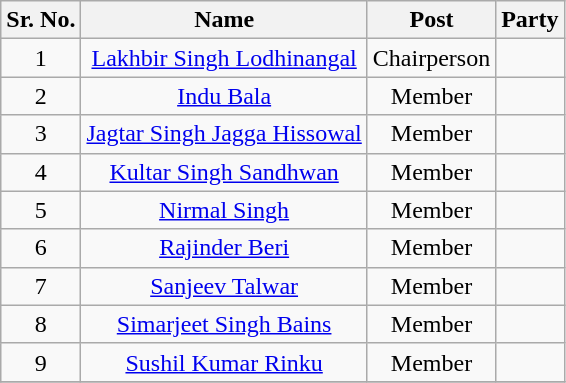<table class="wikitable sortable">
<tr>
<th>Sr. No.</th>
<th>Name</th>
<th>Post</th>
<th colspan="2">Party</th>
</tr>
<tr align="center">
<td>1</td>
<td><a href='#'>Lakhbir Singh Lodhinangal</a></td>
<td>Chairperson</td>
<td></td>
</tr>
<tr align="center">
<td>2</td>
<td><a href='#'>Indu Bala</a></td>
<td>Member</td>
<td></td>
</tr>
<tr align="center">
<td>3</td>
<td><a href='#'>Jagtar Singh Jagga Hissowal</a></td>
<td>Member</td>
<td></td>
</tr>
<tr align="center">
<td>4</td>
<td><a href='#'>Kultar Singh Sandhwan</a></td>
<td>Member</td>
<td></td>
</tr>
<tr align="center">
<td>5</td>
<td><a href='#'>Nirmal Singh</a></td>
<td>Member</td>
<td></td>
</tr>
<tr align="center">
<td>6</td>
<td><a href='#'>Rajinder Beri</a></td>
<td>Member</td>
<td></td>
</tr>
<tr align="center">
<td>7</td>
<td><a href='#'>Sanjeev Talwar</a></td>
<td>Member</td>
<td></td>
</tr>
<tr align="center">
<td>8</td>
<td><a href='#'>Simarjeet Singh Bains</a></td>
<td>Member</td>
<td></td>
</tr>
<tr align="center">
<td>9</td>
<td><a href='#'>Sushil Kumar Rinku</a></td>
<td>Member</td>
<td></td>
</tr>
<tr align="center">
</tr>
</table>
